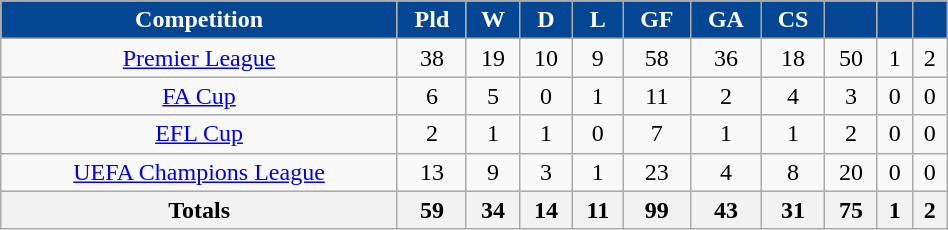<table class="wikitable sortable" style="text-align:center;width:50%;">
<tr>
<th style=background-color:#034694;color:#FFFFFF>Competition</th>
<th style=background-color:#034694;color:#FFFFFF>Pld</th>
<th style=background-color:#034694;color:#FFFFFF>W</th>
<th style=background-color:#034694;color:#FFFFFF>D</th>
<th style=background-color:#034694;color:#FFFFFF>L</th>
<th style=background-color:#034694;color:#FFFFFF>GF</th>
<th style=background-color:#034694;color:#FFFFFF>GA</th>
<th style=background-color:#034694;color:#FFFFFF>CS</th>
<th style=background-color:#034694;color:#FFFFFF></th>
<th style=background-color:#034694;color:#FFFFFF></th>
<th style=background-color:#034694;color:#FFFFFF></th>
</tr>
<tr>
<td><a href='#'>Premier League</a></td>
<td>38</td>
<td>19</td>
<td>10</td>
<td>9</td>
<td>58</td>
<td>36</td>
<td>18</td>
<td>50</td>
<td>1</td>
<td>2</td>
</tr>
<tr>
<td><a href='#'>FA Cup</a></td>
<td>6</td>
<td>5</td>
<td>0</td>
<td>1</td>
<td>11</td>
<td>2</td>
<td>4</td>
<td>3</td>
<td>0</td>
<td>0</td>
</tr>
<tr>
<td><a href='#'>EFL Cup</a></td>
<td>2</td>
<td>1</td>
<td>1</td>
<td>0</td>
<td>7</td>
<td>1</td>
<td>1</td>
<td>2</td>
<td>0</td>
<td>0</td>
</tr>
<tr>
<td><a href='#'>UEFA Champions League</a></td>
<td>13</td>
<td>9</td>
<td>3</td>
<td>1</td>
<td>23</td>
<td>4</td>
<td>8</td>
<td>20</td>
<td>0</td>
<td>0</td>
</tr>
<tr>
<th>Totals</th>
<th>59</th>
<th>34</th>
<th>14</th>
<th>11</th>
<th>99</th>
<th>43</th>
<th>31</th>
<th>75</th>
<th>1</th>
<th>2</th>
</tr>
</table>
